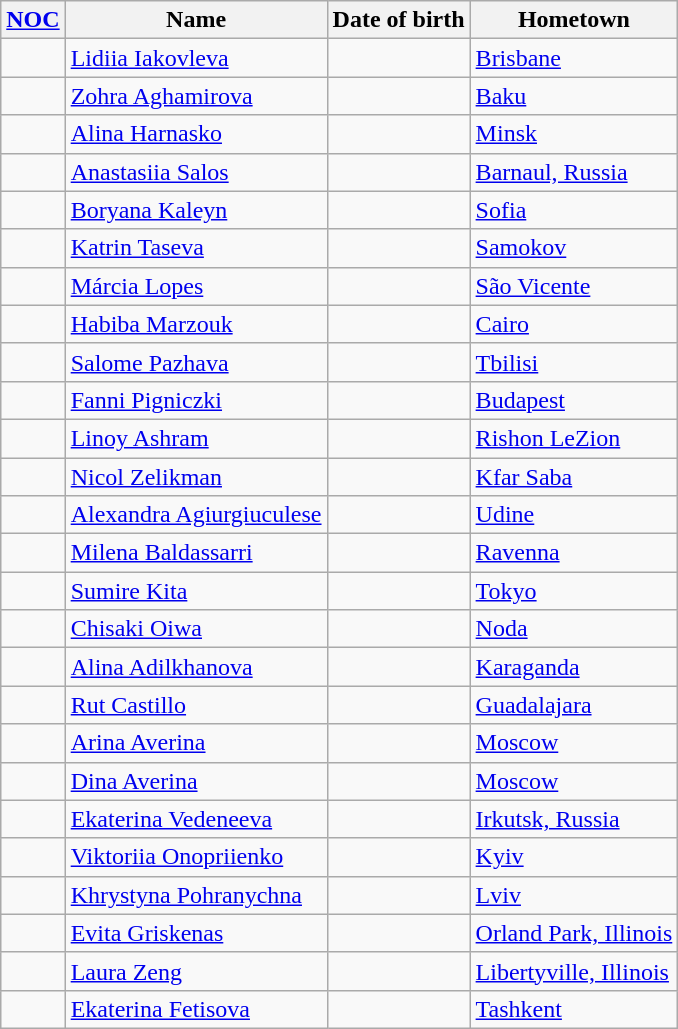<table class="wikitable sortable">
<tr>
<th><a href='#'>NOC</a></th>
<th>Name</th>
<th>Date of birth</th>
<th>Hometown</th>
</tr>
<tr>
<td></td>
<td><a href='#'>Lidiia Iakovleva</a></td>
<td></td>
<td><a href='#'>Brisbane</a></td>
</tr>
<tr>
<td></td>
<td><a href='#'>Zohra Aghamirova</a></td>
<td></td>
<td><a href='#'>Baku</a></td>
</tr>
<tr>
<td></td>
<td><a href='#'>Alina Harnasko</a></td>
<td></td>
<td><a href='#'>Minsk</a></td>
</tr>
<tr>
<td></td>
<td><a href='#'>Anastasiia Salos</a></td>
<td></td>
<td><a href='#'>Barnaul, Russia</a></td>
</tr>
<tr>
<td></td>
<td><a href='#'>Boryana Kaleyn</a></td>
<td></td>
<td><a href='#'>Sofia</a></td>
</tr>
<tr>
<td></td>
<td><a href='#'>Katrin Taseva</a></td>
<td></td>
<td><a href='#'>Samokov</a></td>
</tr>
<tr>
<td></td>
<td><a href='#'>Márcia Lopes</a></td>
<td></td>
<td><a href='#'>São Vicente</a></td>
</tr>
<tr>
<td></td>
<td><a href='#'>Habiba Marzouk</a></td>
<td></td>
<td><a href='#'>Cairo</a></td>
</tr>
<tr>
<td></td>
<td><a href='#'>Salome Pazhava</a></td>
<td></td>
<td><a href='#'>Tbilisi</a></td>
</tr>
<tr>
<td></td>
<td><a href='#'>Fanni Pigniczki</a></td>
<td></td>
<td><a href='#'>Budapest</a></td>
</tr>
<tr>
<td></td>
<td><a href='#'>Linoy Ashram</a></td>
<td></td>
<td><a href='#'>Rishon LeZion</a></td>
</tr>
<tr>
<td></td>
<td><a href='#'>Nicol Zelikman</a></td>
<td></td>
<td><a href='#'>Kfar Saba</a></td>
</tr>
<tr>
<td></td>
<td><a href='#'>Alexandra Agiurgiuculese</a></td>
<td></td>
<td><a href='#'>Udine</a></td>
</tr>
<tr>
<td></td>
<td><a href='#'>Milena Baldassarri</a></td>
<td></td>
<td><a href='#'>Ravenna</a></td>
</tr>
<tr>
<td></td>
<td><a href='#'>Sumire Kita</a></td>
<td></td>
<td><a href='#'>Tokyo</a></td>
</tr>
<tr>
<td></td>
<td><a href='#'>Chisaki Oiwa</a></td>
<td></td>
<td><a href='#'>Noda</a></td>
</tr>
<tr>
<td></td>
<td><a href='#'>Alina Adilkhanova</a></td>
<td></td>
<td><a href='#'>Karaganda</a></td>
</tr>
<tr>
<td></td>
<td><a href='#'>Rut Castillo</a></td>
<td></td>
<td><a href='#'>Guadalajara</a></td>
</tr>
<tr>
<td></td>
<td><a href='#'>Arina Averina</a></td>
<td></td>
<td><a href='#'>Moscow</a></td>
</tr>
<tr>
<td></td>
<td><a href='#'>Dina Averina</a></td>
<td></td>
<td><a href='#'>Moscow</a></td>
</tr>
<tr>
<td></td>
<td><a href='#'>Ekaterina Vedeneeva</a></td>
<td></td>
<td><a href='#'>Irkutsk, Russia</a></td>
</tr>
<tr>
<td></td>
<td><a href='#'>Viktoriia Onopriienko</a></td>
<td></td>
<td><a href='#'>Kyiv</a></td>
</tr>
<tr>
<td></td>
<td><a href='#'>Khrystyna Pohranychna</a></td>
<td></td>
<td><a href='#'>Lviv</a></td>
</tr>
<tr>
<td></td>
<td><a href='#'>Evita Griskenas</a></td>
<td></td>
<td><a href='#'>Orland Park, Illinois</a></td>
</tr>
<tr>
<td></td>
<td><a href='#'>Laura Zeng</a></td>
<td></td>
<td><a href='#'>Libertyville, Illinois</a></td>
</tr>
<tr>
<td></td>
<td><a href='#'>Ekaterina Fetisova</a></td>
<td></td>
<td><a href='#'>Tashkent</a></td>
</tr>
</table>
